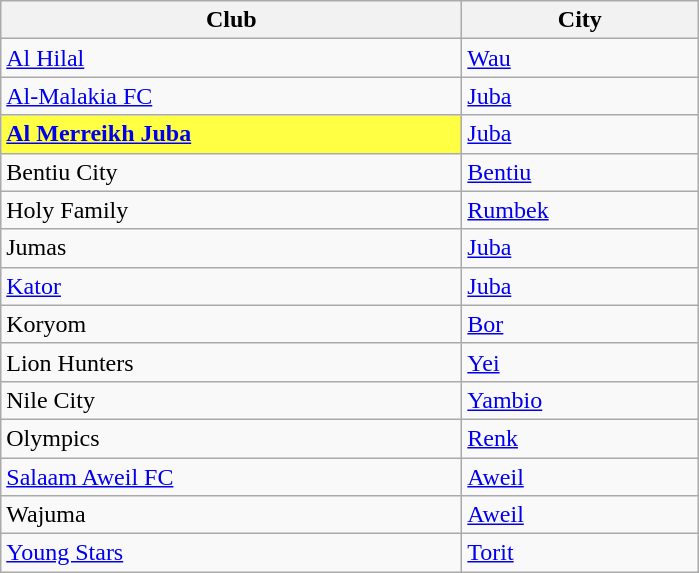<table class="wikitable sortable">
<tr>
<th width="300px">Club</th>
<th width="150px">City</th>
</tr>
<tr>
<td><a href='#'>Al Hilal</a></td>
<td><a href='#'>Wau</a></td>
</tr>
<tr>
<td><a href='#'>Al-Malakia FC</a></td>
<td><a href='#'>Juba</a></td>
</tr>
<tr>
<td bgcolor=#ffff44><strong><a href='#'>Al Merreikh Juba</a></strong></td>
<td><a href='#'>Juba</a></td>
</tr>
<tr>
<td>Bentiu City</td>
<td><a href='#'>Bentiu</a></td>
</tr>
<tr>
<td>Holy Family</td>
<td><a href='#'>Rumbek</a></td>
</tr>
<tr>
<td>Jumas</td>
<td><a href='#'>Juba</a></td>
</tr>
<tr>
<td><a href='#'>Kator</a></td>
<td><a href='#'>Juba</a></td>
</tr>
<tr>
<td>Koryom</td>
<td><a href='#'>Bor</a></td>
</tr>
<tr>
<td>Lion Hunters</td>
<td><a href='#'>Yei</a></td>
</tr>
<tr>
<td>Nile City</td>
<td><a href='#'>Yambio</a></td>
</tr>
<tr>
<td>Olympics</td>
<td><a href='#'>Renk</a></td>
</tr>
<tr>
<td><a href='#'>Salaam Aweil FC</a></td>
<td><a href='#'>Aweil</a></td>
</tr>
<tr>
<td>Wajuma</td>
<td><a href='#'>Aweil</a></td>
</tr>
<tr>
<td><a href='#'>Young Stars</a></td>
<td><a href='#'>Torit</a></td>
</tr>
</table>
